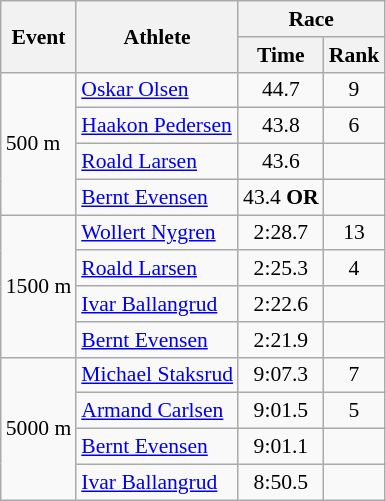<table class="wikitable" border="1" style="font-size:90%">
<tr>
<th rowspan=2>Event</th>
<th rowspan=2>Athlete</th>
<th colspan=2>Race</th>
</tr>
<tr>
<th>Time</th>
<th>Rank</th>
</tr>
<tr>
<td rowspan=4>500 m</td>
<td><a href='#'>Oskar Olsen</a></td>
<td align=center>44.7</td>
<td align=center>9</td>
</tr>
<tr>
<td><a href='#'>Haakon Pedersen</a></td>
<td align=center>43.8</td>
<td align=center>6</td>
</tr>
<tr>
<td><a href='#'>Roald Larsen</a></td>
<td align=center>43.6</td>
<td align=center></td>
</tr>
<tr>
<td><a href='#'>Bernt Evensen</a></td>
<td align=center>43.4 <strong>OR</strong></td>
<td align=center></td>
</tr>
<tr>
<td rowspan=4>1500 m</td>
<td><a href='#'>Wollert Nygren</a></td>
<td align=center>2:28.7</td>
<td align=center>13</td>
</tr>
<tr>
<td><a href='#'>Roald Larsen</a></td>
<td align=center>2:25.3</td>
<td align=center>4</td>
</tr>
<tr>
<td><a href='#'>Ivar Ballangrud</a></td>
<td align=center>2:22.6</td>
<td align=center></td>
</tr>
<tr>
<td><a href='#'>Bernt Evensen</a></td>
<td align=center>2:21.9</td>
<td align=center></td>
</tr>
<tr>
<td rowspan=4>5000 m</td>
<td><a href='#'>Michael Staksrud</a></td>
<td align=center>9:07.3</td>
<td align=center>7</td>
</tr>
<tr>
<td><a href='#'>Armand Carlsen</a></td>
<td align=center>9:01.5</td>
<td align=center>5</td>
</tr>
<tr>
<td><a href='#'>Bernt Evensen</a></td>
<td align=center>9:01.1</td>
<td align=center></td>
</tr>
<tr>
<td><a href='#'>Ivar Ballangrud</a></td>
<td align=center>8:50.5</td>
<td align=center></td>
</tr>
</table>
